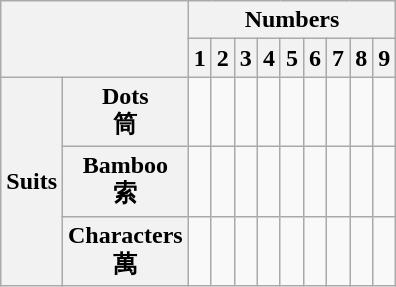<table class="wikitable">
<tr>
<th colspan=2 rowspan=2></th>
<th colspan=9>Numbers</th>
</tr>
<tr>
<th>1</th>
<th>2</th>
<th>3</th>
<th>4</th>
<th>5</th>
<th>6</th>
<th>7</th>
<th>8</th>
<th>9</th>
</tr>
<tr>
<th rowspan=3>Suits</th>
<th>Dots<br>筒</th>
<td></td>
<td></td>
<td></td>
<td></td>
<td></td>
<td></td>
<td></td>
<td></td>
<td></td>
</tr>
<tr>
<th>Bamboo<br>索</th>
<td></td>
<td></td>
<td></td>
<td></td>
<td></td>
<td></td>
<td></td>
<td></td>
<td></td>
</tr>
<tr>
<th>Characters<br>萬</th>
<td></td>
<td></td>
<td></td>
<td></td>
<td></td>
<td></td>
<td></td>
<td></td>
<td></td>
</tr>
</table>
